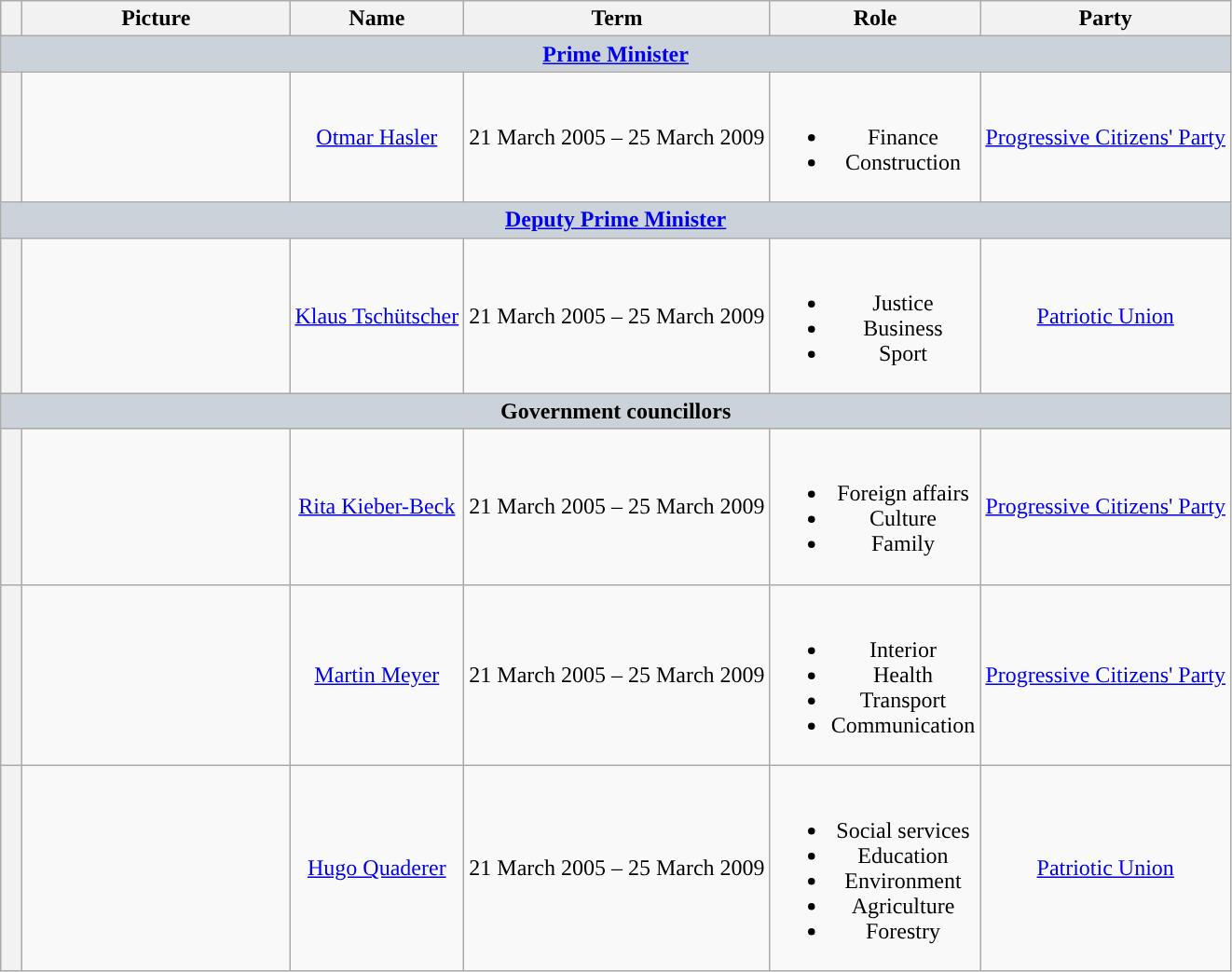<table class="wikitable" style="text-align:center">
<tr>
<th style="width: 0.5em"></th>
<th style="width: 11.5em">Picture</th>
<th>Name</th>
<th>Term</th>
<th>Role</th>
<th>Party</th>
</tr>
<tr>
<th colspan="7" style="background:#CCD2D9"><a href='#'>Prime Minister</a></th>
</tr>
<tr>
<th style="background:"></th>
<td></td>
<td><a href='#'>Otmar Hasler</a></td>
<td style="text-align:left">21 March 2005 – 25 March 2009</td>
<td><br><ul><li>Finance</li><li>Construction</li></ul></td>
<td><a href='#'>Progressive Citizens' Party</a></td>
</tr>
<tr>
<th colspan="7" style="background:#CCD2D9"><a href='#'>Deputy Prime Minister</a></th>
</tr>
<tr>
<th style="background:"></th>
<td></td>
<td><a href='#'>Klaus Tschütscher</a></td>
<td style="text-align:left">21 March 2005 – 25 March 2009</td>
<td><br><ul><li>Justice</li><li>Business</li><li>Sport</li></ul></td>
<td><a href='#'>Patriotic Union</a></td>
</tr>
<tr>
<th colspan="7" style="background:#CCD2D9">Government councillors</th>
</tr>
<tr>
<th style="background:"></th>
<td></td>
<td><a href='#'>Rita Kieber-Beck</a></td>
<td style="text-align:left">21 March 2005 – 25 March 2009</td>
<td><br><ul><li>Foreign affairs</li><li>Culture</li><li>Family</li></ul></td>
<td><a href='#'>Progressive Citizens' Party</a></td>
</tr>
<tr>
<th style="background:"></th>
<td></td>
<td><a href='#'>Martin Meyer</a></td>
<td>21 March 2005 – 25 March 2009</td>
<td><br><ul><li>Interior</li><li>Health</li><li>Transport</li><li>Communication</li></ul></td>
<td><a href='#'>Progressive Citizens' Party</a></td>
</tr>
<tr>
<th style="background:"></th>
<td></td>
<td><a href='#'>Hugo Quaderer</a></td>
<td>21 March 2005 – 25 March 2009</td>
<td><br><ul><li>Social services</li><li>Education</li><li>Environment</li><li>Agriculture</li><li>Forestry</li></ul></td>
<td><a href='#'>Patriotic Union</a></td>
</tr>
</table>
